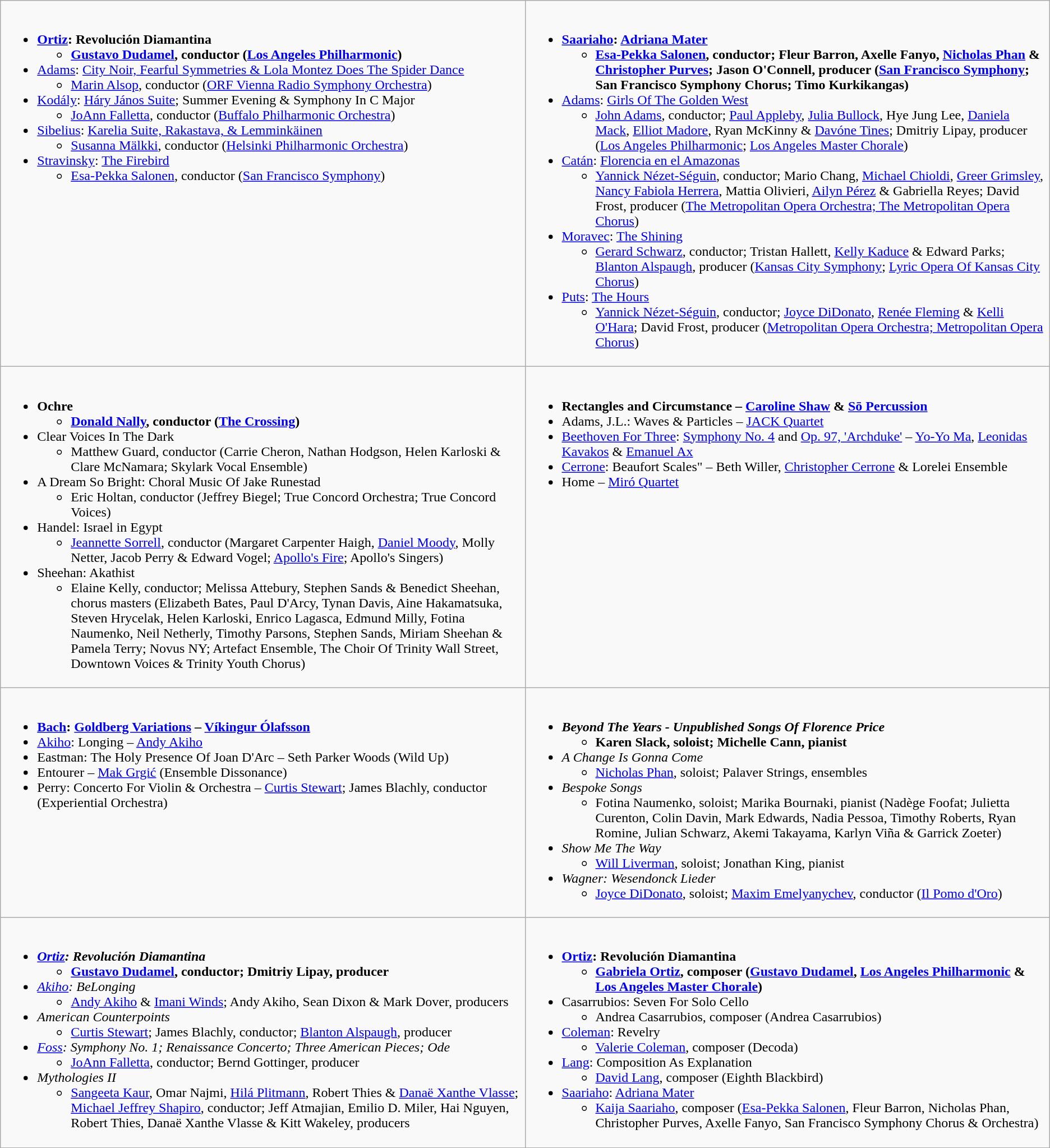<table class="wikitable">
<tr>
<td style="vertical-align:top;" width="50%"><br><ul><li><strong><a href='#'>Ortiz</a>: Revolución Diamantina</strong><ul><li><strong><a href='#'>Gustavo Dudamel</a>, conductor (<a href='#'>Los Angeles Philharmonic</a>)</strong></li></ul></li><li><a href='#'>Adams</a>: <a href='#'>City Noir, Fearful Symmetries & Lola Montez Does The Spider Dance</a><ul><li><a href='#'>Marin Alsop</a>, conductor (<a href='#'>ORF Vienna Radio Symphony Orchestra</a>)</li></ul></li><li><a href='#'>Kodály</a>: <a href='#'>Háry János Suite</a>; Summer Evening & Symphony In C Major<ul><li><a href='#'>JoAnn Falletta</a>, conductor (<a href='#'>Buffalo Philharmonic Orchestra</a>)</li></ul></li><li><a href='#'>Sibelius</a>: <a href='#'>Karelia Suite, Rakastava, & Lemminkäinen</a><ul><li><a href='#'>Susanna Mälkki</a>, conductor (<a href='#'>Helsinki Philharmonic Orchestra</a>)</li></ul></li><li><a href='#'>Stravinsky</a>: <a href='#'>The Firebird</a><ul><li><a href='#'>Esa-Pekka Salonen</a>, conductor (<a href='#'>San Francisco Symphony</a>)</li></ul></li></ul></td>
<td style="vertical-align:top;" width="50%"><br><ul><li><strong><a href='#'>Saariaho</a>: <a href='#'>Adriana Mater</a></strong><ul><li><strong><a href='#'>Esa-Pekka Salonen</a>, conductor; Fleur Barron, Axelle Fanyo, <a href='#'>Nicholas Phan</a> & <a href='#'>Christopher Purves</a>; Jason O'Connell, producer (<a href='#'>San Francisco Symphony</a>; San Francisco Symphony Chorus; Timo Kurkikangas)</strong></li></ul></li><li><a href='#'>Adams</a>: <a href='#'>Girls Of The Golden West</a><ul><li><a href='#'>John Adams</a>, conductor; <a href='#'>Paul Appleby</a>, <a href='#'>Julia Bullock</a>, Hye Jung Lee, <a href='#'>Daniela Mack</a>, <a href='#'>Elliot Madore</a>, Ryan McKinny & <a href='#'>Davóne Tines</a>; Dmitriy Lipay, producer (<a href='#'>Los Angeles Philharmonic</a>; <a href='#'>Los Angeles Master Chorale</a>)</li></ul></li><li><a href='#'>Catán</a>: <a href='#'>Florencia en el Amazonas</a><ul><li><a href='#'>Yannick Nézet-Séguin</a>, conductor; Mario Chang, <a href='#'>Michael Chioldi</a>, <a href='#'>Greer Grimsley</a>, <a href='#'>Nancy Fabiola Herrera</a>, Mattia Olivieri, <a href='#'>Ailyn Pérez</a> & Gabriella Reyes; David Frost, producer (<a href='#'>The Metropolitan Opera Orchestra; The Metropolitan Opera Chorus</a>)</li></ul></li><li><a href='#'>Moravec</a>: <a href='#'>The Shining</a><ul><li><a href='#'>Gerard Schwarz</a>, conductor; Tristan Hallett, <a href='#'>Kelly Kaduce</a> & Edward Parks; <a href='#'>Blanton Alspaugh</a>, producer (<a href='#'>Kansas City Symphony</a>; <a href='#'>Lyric Opera Of Kansas City Chorus</a>)</li></ul></li><li><a href='#'>Puts</a>: <a href='#'>The Hours</a><ul><li><a href='#'>Yannick Nézet-Séguin</a>, conductor; <a href='#'>Joyce DiDonato</a>, <a href='#'>Renée Fleming</a> & <a href='#'>Kelli O'Hara</a>; David Frost, producer (<a href='#'>Metropolitan Opera Orchestra; Metropolitan Opera Chorus</a>)</li></ul></li></ul></td>
</tr>
<tr>
<td style="vertical-align:top;" width="50%"><br><ul><li><strong>Ochre</strong><ul><li><strong><a href='#'>Donald Nally</a>, conductor (<a href='#'>The Crossing</a>)</strong></li></ul></li><li>Clear Voices In The Dark<ul><li>Matthew Guard, conductor (Carrie Cheron, Nathan Hodgson, Helen Karloski & Clare McNamara; Skylark Vocal Ensemble)</li></ul></li><li>A Dream So Bright: Choral Music Of Jake Runestad<ul><li>Eric Holtan, conductor (Jeffrey Biegel; True Concord Orchestra; True Concord Voices)</li></ul></li><li>Handel: Israel in Egypt<ul><li><a href='#'>Jeannette Sorrell</a>, conductor (Margaret Carpenter Haigh, <a href='#'>Daniel Moody</a>, Molly Netter, Jacob Perry & Edward Vogel; <a href='#'>Apollo's Fire</a>; Apollo's Singers)</li></ul></li><li>Sheehan: Akathist<ul><li>Elaine Kelly, conductor; Melissa Attebury, Stephen Sands & Benedict Sheehan, chorus masters (Elizabeth Bates, Paul D'Arcy, Tynan Davis, Aine Hakamatsuka, Steven Hrycelak, Helen Karloski, Enrico Lagasca, Edmund Milly, Fotina Naumenko, Neil Netherly, Timothy Parsons, Stephen Sands, Miriam Sheehan & Pamela Terry; Novus NY; Artefact Ensemble, The Choir Of Trinity Wall Street, Downtown Voices & Trinity Youth Chorus)</li></ul></li></ul></td>
<td style="vertical-align:top;" width="50%"><br><ul><li><strong>Rectangles and Circumstance – <a href='#'>Caroline Shaw</a> & <a href='#'>Sō Percussion</a></strong></li><li>Adams, J.L.: Waves & Particles – <a href='#'>JACK Quartet</a></li><li><a href='#'>Beethoven For Three</a>: <a href='#'>Symphony No. 4</a> and <a href='#'>Op. 97, 'Archduke'</a> – <a href='#'>Yo-Yo Ma</a>, <a href='#'>Leonidas Kavakos</a> & <a href='#'>Emanuel Ax</a></li><li><a href='#'>Cerrone</a>: Beaufort Scales" – Beth Willer, <a href='#'>Christopher Cerrone</a> & Lorelei Ensemble</li><li>Home – <a href='#'>Miró Quartet</a></li></ul></td>
</tr>
<tr>
<td style="vertical-align:top;" width="50%"><br><ul><li><strong><a href='#'>Bach</a>: <a href='#'>Goldberg Variations</a> – <a href='#'>Víkingur Ólafsson</a></strong></li><li><a href='#'>Akiho</a>: Longing – <a href='#'>Andy Akiho</a></li><li>Eastman: The Holy Presence Of Joan D'Arc – Seth Parker Woods (Wild Up)</li><li>Entourer – <a href='#'>Mak Grgić</a> (Ensemble Dissonance)</li><li>Perry: Concerto For Violin & Orchestra – <a href='#'>Curtis Stewart</a>; James Blachly, conductor (Experiential Orchestra)</li></ul></td>
<td style="vertical-align:top;" width="50%"><br><ul><li><strong><em>Beyond The Years - Unpublished Songs Of Florence Price</em></strong><ul><li><strong>Karen Slack, soloist; Michelle Cann, pianist</strong></li></ul></li><li><em>A Change Is Gonna Come</em><ul><li><a href='#'>Nicholas Phan</a>, soloist; Palaver Strings, ensembles</li></ul></li><li><em>Bespoke Songs</em><ul><li>Fotina Naumenko, soloist; Marika Bournaki, pianist (Nadège Foofat; Julietta Curenton, Colin Davin, Mark Edwards, Nadia Pessoa, Timothy Roberts, Ryan Romine, Julian Schwarz, Akemi Takayama, Karlyn Viña & Garrick Zoeter)</li></ul></li><li><em>Show Me The Way</em><ul><li><a href='#'>Will Liverman</a>, soloist; Jonathan King, pianist</li></ul></li><li><em>Wagner: Wesendonck Lieder</em><ul><li><a href='#'>Joyce DiDonato</a>, soloist; <a href='#'>Maxim Emelyanychev</a>, conductor (<a href='#'>Il Pomo d'Oro</a>)</li></ul></li></ul></td>
</tr>
<tr>
<td style="vertical-align:top;" width="50%"><br><ul><li><strong><em><a href='#'>Ortiz</a>: Revolución Diamantina</em></strong><ul><li><strong><a href='#'>Gustavo Dudamel</a>, conductor; Dmitriy Lipay, producer</strong></li></ul></li><li><em><a href='#'>Akiho</a>: BeLonging</em><ul><li><a href='#'>Andy Akiho</a> & <a href='#'>Imani Winds</a>; Andy Akiho, Sean Dixon & Mark Dover, producers</li></ul></li><li><em>American Counterpoints</em><ul><li><a href='#'>Curtis Stewart</a>; James Blachly, conductor; <a href='#'>Blanton Alspaugh</a>, producer</li></ul></li><li><em><a href='#'>Foss</a>: Symphony No. 1; Renaissance Concerto; Three American Pieces; Ode</em><ul><li><a href='#'>JoAnn Falletta</a>, conductor; Bernd Gottinger, producer</li></ul></li><li><em>Mythologies II</em><ul><li><a href='#'>Sangeeta Kaur</a>, Omar Najmi, <a href='#'>Hilá Plitmann</a>, Robert Thies & <a href='#'>Danaë Xanthe Vlasse</a>; <a href='#'>Michael Jeffrey Shapiro</a>, conductor; Jeff Atmajian, Emilio D. Miler, Hai Nguyen, Robert Thies, Danaë Xanthe Vlasse & Kitt Wakeley, producers</li></ul></li></ul></td>
<td style="vertical-align:top;" width="50%"><br><ul><li><strong><a href='#'>Ortiz</a>: Revolución Diamantina</strong><ul><li><strong><a href='#'>Gabriela Ortiz</a>, composer (<a href='#'>Gustavo Dudamel</a>, <a href='#'>Los Angeles Philharmonic</a> & <a href='#'>Los Angeles Master Chorale</a>)</strong></li></ul></li><li>Casarrubios: Seven For Solo Cello<ul><li>Andrea Casarrubios, composer (Andrea Casarrubios)</li></ul></li><li><a href='#'>Coleman</a>: Revelry<ul><li><a href='#'>Valerie Coleman</a>, composer (Decoda)</li></ul></li><li><a href='#'>Lang</a>: Composition As Explanation<ul><li><a href='#'>David Lang</a>, composer (Eighth Blackbird)</li></ul></li><li><a href='#'>Saariaho</a>: <a href='#'>Adriana Mater</a><ul><li><a href='#'>Kaija Saariaho</a>, composer (<a href='#'>Esa-Pekka Salonen</a>, Fleur Barron, Nicholas Phan, Christopher Purves, Axelle Fanyo, San Francisco Symphony Chorus & Orchestra)</li></ul></li></ul></td>
</tr>
<tr>
</tr>
</table>
